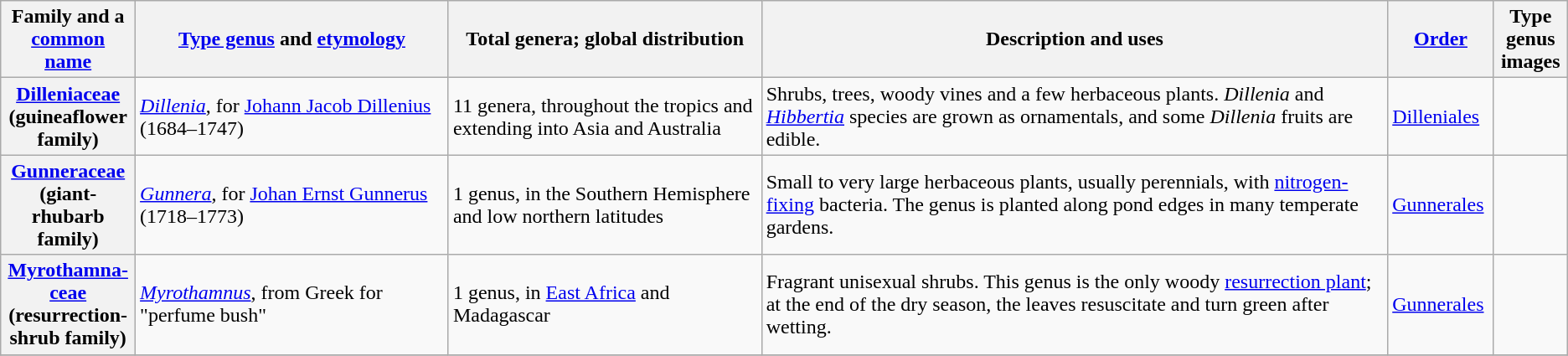<table class="sortable wikitable plainrowheaders">
<tr>
<th scope="col" width="1%">Family and a <a href='#'>common name</a></th>
<th scope="col" width="15%"><a href='#'>Type genus</a> and <a href='#'>etymology</a></th>
<th scope="col" width="15%">Total genera; global distribution</th>
<th scope="col" class=unsortable width="30%" style="min-width:160px;">Description and uses</th>
<th scope="col" width="1%"><a href='#'>Order</a></th>
<th scope="col" width="1%">Type genus images</th>
</tr>
<tr>
<th scope="row"><a href='#'>Dilleniaceae</a> (guineaflower family)</th>
<td><em><a href='#'>Dillenia</a></em>, for <a href='#'>Johann Jacob Dillenius</a> (1684–1747)</td>
<td>11 genera, throughout the tropics and extending into Asia and Australia</td>
<td>Shrubs, trees, woody vines and a few herbaceous plants. <em>Dillenia</em> and <em><a href='#'>Hibbertia</a></em> species are grown as ornamentals, and some <em>Dillenia</em> fruits are edible.</td>
<td><a href='#'>Dilleniales</a></td>
<td></td>
</tr>
<tr>
<th scope="row"><a href='#'>Gunneraceae</a> (giant-rhubarb family)</th>
<td><em><a href='#'>Gunnera</a></em>, for <a href='#'>Johan Ernst Gunnerus</a> (1718–1773)</td>
<td>1 genus, in the Southern Hemisphere and low northern latitudes</td>
<td>Small to very large herbaceous plants, usually perennials, with <a href='#'>nitrogen-fixing</a> bacteria. The genus is planted along pond edges in many temperate gardens.</td>
<td><a href='#'>Gunnerales</a></td>
<td></td>
</tr>
<tr>
<th scope="row"><a href='#'>Myrothamna­ceae</a> (resurrection-shrub family)</th>
<td><em><a href='#'>Myrothamnus</a></em>, from Greek for "perfume bush"</td>
<td>1 genus, in <a href='#'>East Africa</a> and Madagascar</td>
<td>Fragrant unisexual shrubs. This genus is the only woody <a href='#'>resurrection plant</a>; at the end of the dry season, the leaves resuscitate and turn green after wetting.</td>
<td><a href='#'>Gunnerales</a></td>
<td></td>
</tr>
<tr>
</tr>
</table>
